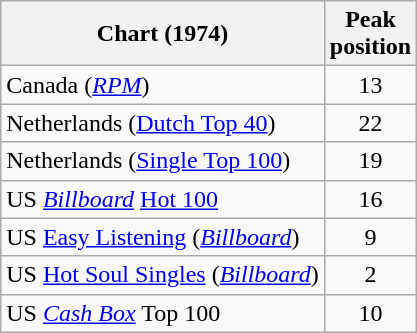<table class="wikitable sortable">
<tr>
<th>Chart (1974)</th>
<th>Peak<br>position</th>
</tr>
<tr>
<td>Canada (<a href='#'><em>RPM</em></a>)</td>
<td style="text-align:center;">13</td>
</tr>
<tr>
<td>Netherlands (<a href='#'>Dutch Top 40</a>)</td>
<td style="text-align:center;">22</td>
</tr>
<tr>
<td>Netherlands (<a href='#'>Single Top 100</a>)</td>
<td style="text-align:center;">19</td>
</tr>
<tr>
<td>US <em><a href='#'>Billboard</a></em> <a href='#'>Hot 100</a></td>
<td style="text-align:center;">16</td>
</tr>
<tr>
<td align="left">US <a href='#'>Easy Listening</a> (<em><a href='#'>Billboard</a></em>)</td>
<td align="center">9</td>
</tr>
<tr>
<td>US <a href='#'>Hot Soul Singles</a> (<em><a href='#'>Billboard</a></em>)</td>
<td style="text-align:center;">2</td>
</tr>
<tr>
<td>US <em><a href='#'>Cash Box</a></em> Top 100</td>
<td style="text-align:center;">10</td>
</tr>
</table>
